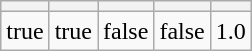<table class="wikitable">
<tr>
<th></th>
<th></th>
<th></th>
<th></th>
<th></th>
</tr>
<tr>
<td>true</td>
<td>true</td>
<td>false</td>
<td>false</td>
<td>1.0</td>
</tr>
</table>
